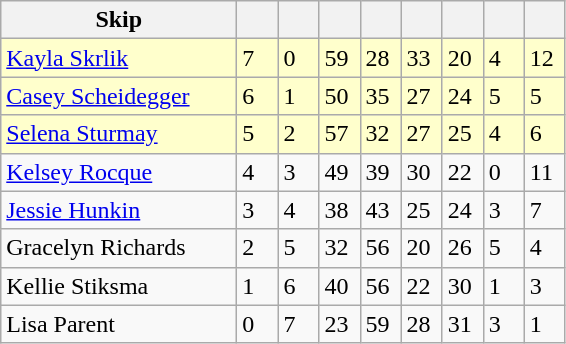<table class=wikitable>
<tr>
<th width=150>Skip</th>
<th width=20></th>
<th width=20></th>
<th width=20></th>
<th width=20></th>
<th width=20></th>
<th width=20></th>
<th width=20></th>
<th width=20></th>
</tr>
<tr bgcolor=#ffffcc>
<td><a href='#'>Kayla Skrlik</a></td>
<td>7</td>
<td>0</td>
<td>59</td>
<td>28</td>
<td>33</td>
<td>20</td>
<td>4</td>
<td>12</td>
</tr>
<tr bgcolor=#ffffcc>
<td><a href='#'>Casey Scheidegger</a></td>
<td>6</td>
<td>1</td>
<td>50</td>
<td>35</td>
<td>27</td>
<td>24</td>
<td>5</td>
<td>5</td>
</tr>
<tr bgcolor=#ffffcc>
<td><a href='#'>Selena Sturmay</a></td>
<td>5</td>
<td>2</td>
<td>57</td>
<td>32</td>
<td>27</td>
<td>25</td>
<td>4</td>
<td>6</td>
</tr>
<tr>
<td><a href='#'>Kelsey Rocque</a></td>
<td>4</td>
<td>3</td>
<td>49</td>
<td>39</td>
<td>30</td>
<td>22</td>
<td>0</td>
<td>11</td>
</tr>
<tr>
<td><a href='#'>Jessie Hunkin</a></td>
<td>3</td>
<td>4</td>
<td>38</td>
<td>43</td>
<td>25</td>
<td>24</td>
<td>3</td>
<td>7</td>
</tr>
<tr>
<td>Gracelyn Richards</td>
<td>2</td>
<td>5</td>
<td>32</td>
<td>56</td>
<td>20</td>
<td>26</td>
<td>5</td>
<td>4</td>
</tr>
<tr>
<td>Kellie Stiksma</td>
<td>1</td>
<td>6</td>
<td>40</td>
<td>56</td>
<td>22</td>
<td>30</td>
<td>1</td>
<td>3</td>
</tr>
<tr>
<td>Lisa Parent</td>
<td>0</td>
<td>7</td>
<td>23</td>
<td>59</td>
<td>28</td>
<td>31</td>
<td>3</td>
<td>1</td>
</tr>
</table>
